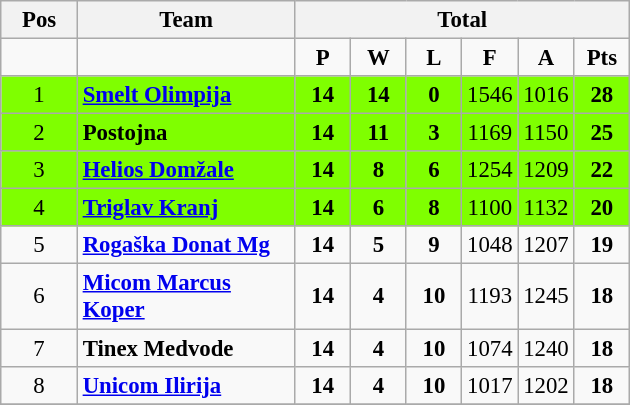<table class=wikitable style="text-align: center; font-size:95%">
<tr>
<th width="44">Pos</th>
<th width="138">Team</th>
<th colspan=7>Total</th>
</tr>
<tr>
<td></td>
<td></td>
<td width="30"><strong>P</strong></td>
<td width="30"><strong>W</strong></td>
<td width="30"><strong>L</strong></td>
<td width="30"><strong>F</strong></td>
<td width="30"><strong>A</strong></td>
<td width="30"><strong>Pts</strong></td>
</tr>
<tr bgcolor="#7fff00">
<td>1</td>
<td align="left"><strong><a href='#'>Smelt Olimpija</a></strong></td>
<td><strong>14</strong></td>
<td><strong>14</strong></td>
<td><strong>0</strong></td>
<td>1546</td>
<td>1016</td>
<td><strong>28</strong></td>
</tr>
<tr bgcolor="#7fff00">
<td>2</td>
<td align="left"><strong>Postojna</strong></td>
<td><strong>14</strong></td>
<td><strong>11</strong></td>
<td><strong>3</strong></td>
<td>1169</td>
<td>1150</td>
<td><strong>25</strong></td>
</tr>
<tr bgcolor="#7fff00">
<td>3</td>
<td align="left"><strong><a href='#'>Helios Domžale</a></strong></td>
<td><strong>14</strong></td>
<td><strong>8</strong></td>
<td><strong>6</strong></td>
<td>1254</td>
<td>1209</td>
<td><strong>22</strong></td>
</tr>
<tr bgcolor="#7fff00">
<td>4</td>
<td align="left"><strong><a href='#'>Triglav Kranj</a></strong></td>
<td><strong>14</strong></td>
<td><strong>6</strong></td>
<td><strong>8</strong></td>
<td>1100</td>
<td>1132</td>
<td><strong>20</strong></td>
</tr>
<tr>
<td>5</td>
<td align="left"><strong><a href='#'>Rogaška Donat Mg</a></strong></td>
<td><strong>14</strong></td>
<td><strong>5</strong></td>
<td><strong>9</strong></td>
<td>1048</td>
<td>1207</td>
<td><strong>19</strong></td>
</tr>
<tr>
<td>6</td>
<td align="left"><strong><a href='#'>Micom Marcus Koper</a></strong></td>
<td><strong>14</strong></td>
<td><strong>4</strong></td>
<td><strong>10</strong></td>
<td>1193</td>
<td>1245</td>
<td><strong>18</strong></td>
</tr>
<tr>
<td>7</td>
<td align="left"><strong>Tinex Medvode</strong></td>
<td><strong>14</strong></td>
<td><strong>4</strong></td>
<td><strong>10</strong></td>
<td>1074</td>
<td>1240</td>
<td><strong>18</strong></td>
</tr>
<tr>
<td>8</td>
<td align="left"><strong><a href='#'>Unicom Ilirija</a></strong></td>
<td><strong>14</strong></td>
<td><strong>4</strong></td>
<td><strong>10</strong></td>
<td>1017</td>
<td>1202</td>
<td><strong>18</strong></td>
</tr>
<tr>
</tr>
</table>
